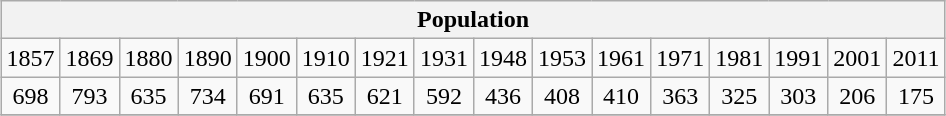<table class="wikitable" style="margin: 0.5em auto; text-align: center;">
<tr>
<th colspan="16">Population</th>
</tr>
<tr>
<td>1857</td>
<td>1869</td>
<td>1880</td>
<td>1890</td>
<td>1900</td>
<td>1910</td>
<td>1921</td>
<td>1931</td>
<td>1948</td>
<td>1953</td>
<td>1961</td>
<td>1971</td>
<td>1981</td>
<td>1991</td>
<td>2001</td>
<td>2011</td>
</tr>
<tr>
<td>698</td>
<td>793</td>
<td>635</td>
<td>734</td>
<td>691</td>
<td>635</td>
<td>621</td>
<td>592</td>
<td>436</td>
<td>408</td>
<td>410</td>
<td>363</td>
<td>325</td>
<td>303</td>
<td>206</td>
<td>175</td>
</tr>
<tr>
</tr>
</table>
